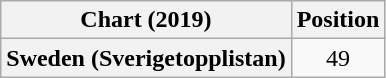<table class="wikitable plainrowheaders" style="text-align:center">
<tr>
<th>Chart (2019)</th>
<th>Position</th>
</tr>
<tr>
<th scope="row">Sweden (Sverigetopplistan)</th>
<td>49</td>
</tr>
</table>
